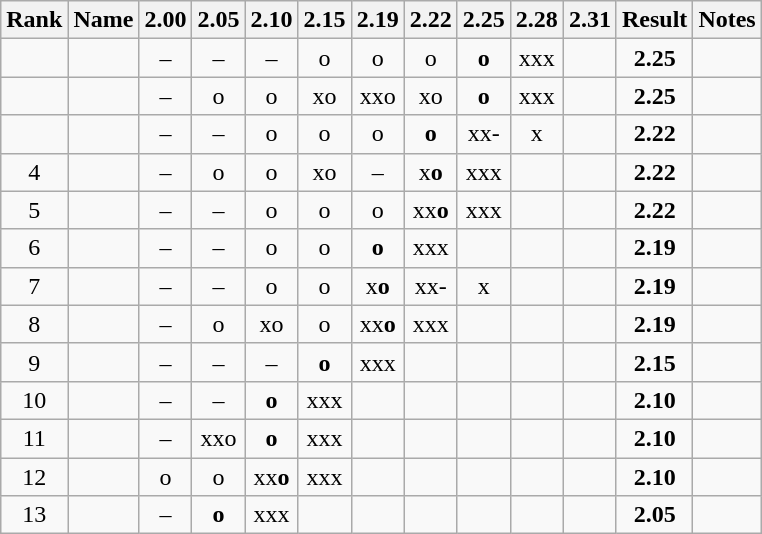<table class="wikitable sortable" style="text-align:center">
<tr>
<th>Rank</th>
<th>Name</th>
<th class="unsortable">2.00</th>
<th class="unsortable">2.05</th>
<th class="unsortable">2.10</th>
<th class="unsortable">2.15</th>
<th class="unsortable">2.19</th>
<th class="unsortable">2.22</th>
<th class="unsortable">2.25</th>
<th class="unsortable">2.28</th>
<th class="unsortable">2.31</th>
<th>Result</th>
<th>Notes</th>
</tr>
<tr>
<td></td>
<td align="left"></td>
<td>–</td>
<td>–</td>
<td>–</td>
<td>o</td>
<td>o</td>
<td>o</td>
<td><strong>o</strong></td>
<td>xxx</td>
<td></td>
<td><strong>2.25</strong></td>
<td></td>
</tr>
<tr>
<td></td>
<td align="left"></td>
<td>–</td>
<td>o</td>
<td>o</td>
<td>xo</td>
<td>xxo</td>
<td>xo</td>
<td><strong>o</strong></td>
<td>xxx</td>
<td></td>
<td><strong>2.25</strong></td>
<td></td>
</tr>
<tr>
<td></td>
<td align="left"></td>
<td>–</td>
<td>–</td>
<td>o</td>
<td>o</td>
<td>o</td>
<td><strong>o</strong></td>
<td>xx-</td>
<td>x</td>
<td></td>
<td><strong>2.22</strong></td>
<td></td>
</tr>
<tr>
<td>4</td>
<td align="left"></td>
<td>–</td>
<td>o</td>
<td>o</td>
<td>xo</td>
<td>–</td>
<td>x<strong>o</strong></td>
<td>xxx</td>
<td></td>
<td></td>
<td><strong>2.22</strong></td>
<td></td>
</tr>
<tr>
<td>5</td>
<td align="left"></td>
<td>–</td>
<td>–</td>
<td>o</td>
<td>o</td>
<td>o</td>
<td>xx<strong>o</strong></td>
<td>xxx</td>
<td></td>
<td></td>
<td><strong> 2.22 </strong></td>
<td></td>
</tr>
<tr>
<td>6</td>
<td align="left"></td>
<td>–</td>
<td>–</td>
<td>o</td>
<td>o</td>
<td><strong>o</strong></td>
<td>xxx</td>
<td></td>
<td></td>
<td></td>
<td><strong>2.19</strong></td>
<td></td>
</tr>
<tr>
<td>7</td>
<td align="left"></td>
<td>–</td>
<td>–</td>
<td>o</td>
<td>o</td>
<td>x<strong>o</strong></td>
<td>xx-</td>
<td>x</td>
<td></td>
<td></td>
<td><strong>2.19</strong></td>
<td></td>
</tr>
<tr>
<td>8</td>
<td align="left"></td>
<td>–</td>
<td>o</td>
<td>xo</td>
<td>o</td>
<td>xx<strong>o</strong></td>
<td>xxx</td>
<td></td>
<td></td>
<td></td>
<td><strong>2.19</strong></td>
<td></td>
</tr>
<tr>
<td>9</td>
<td align="left"></td>
<td>–</td>
<td>–</td>
<td>–</td>
<td><strong>o</strong></td>
<td>xxx</td>
<td></td>
<td></td>
<td></td>
<td></td>
<td><strong>2.15</strong></td>
<td></td>
</tr>
<tr>
<td>10</td>
<td align="left"></td>
<td>–</td>
<td>–</td>
<td><strong>o</strong></td>
<td>xxx</td>
<td></td>
<td></td>
<td></td>
<td></td>
<td></td>
<td><strong>2.10</strong></td>
<td></td>
</tr>
<tr>
<td>11</td>
<td align="left"></td>
<td>–</td>
<td>xxo</td>
<td><strong>o</strong></td>
<td>xxx</td>
<td></td>
<td></td>
<td></td>
<td></td>
<td></td>
<td><strong>2.10</strong></td>
<td></td>
</tr>
<tr>
<td>12</td>
<td align="left"></td>
<td>o</td>
<td>o</td>
<td>xx<strong>o</strong></td>
<td>xxx</td>
<td></td>
<td></td>
<td></td>
<td></td>
<td></td>
<td><strong>2.10</strong></td>
<td></td>
</tr>
<tr>
<td>13</td>
<td align="left"></td>
<td>–</td>
<td><strong>o</strong></td>
<td>xxx</td>
<td></td>
<td></td>
<td></td>
<td></td>
<td></td>
<td></td>
<td><strong>2.05</strong></td>
<td></td>
</tr>
</table>
